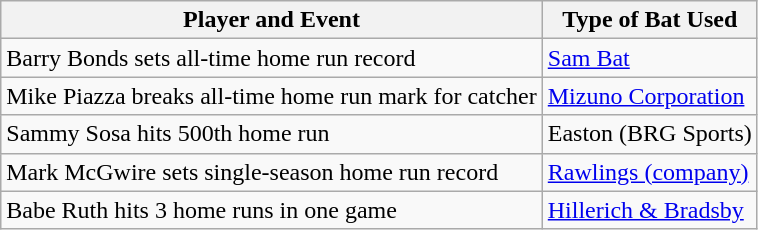<table class="wikitable">
<tr>
<th>Player and Event</th>
<th>Type of Bat Used</th>
</tr>
<tr>
<td>Barry Bonds sets all-time home run record</td>
<td><a href='#'>Sam Bat</a></td>
</tr>
<tr>
<td>Mike Piazza breaks all-time home run mark for catcher</td>
<td><a href='#'>Mizuno Corporation</a></td>
</tr>
<tr>
<td>Sammy Sosa hits 500th home run</td>
<td>Easton (BRG Sports)</td>
</tr>
<tr>
<td>Mark McGwire sets single-season home run record</td>
<td><a href='#'>Rawlings (company)</a></td>
</tr>
<tr>
<td>Babe Ruth hits 3 home runs in one game</td>
<td><a href='#'>Hillerich & Bradsby</a></td>
</tr>
</table>
